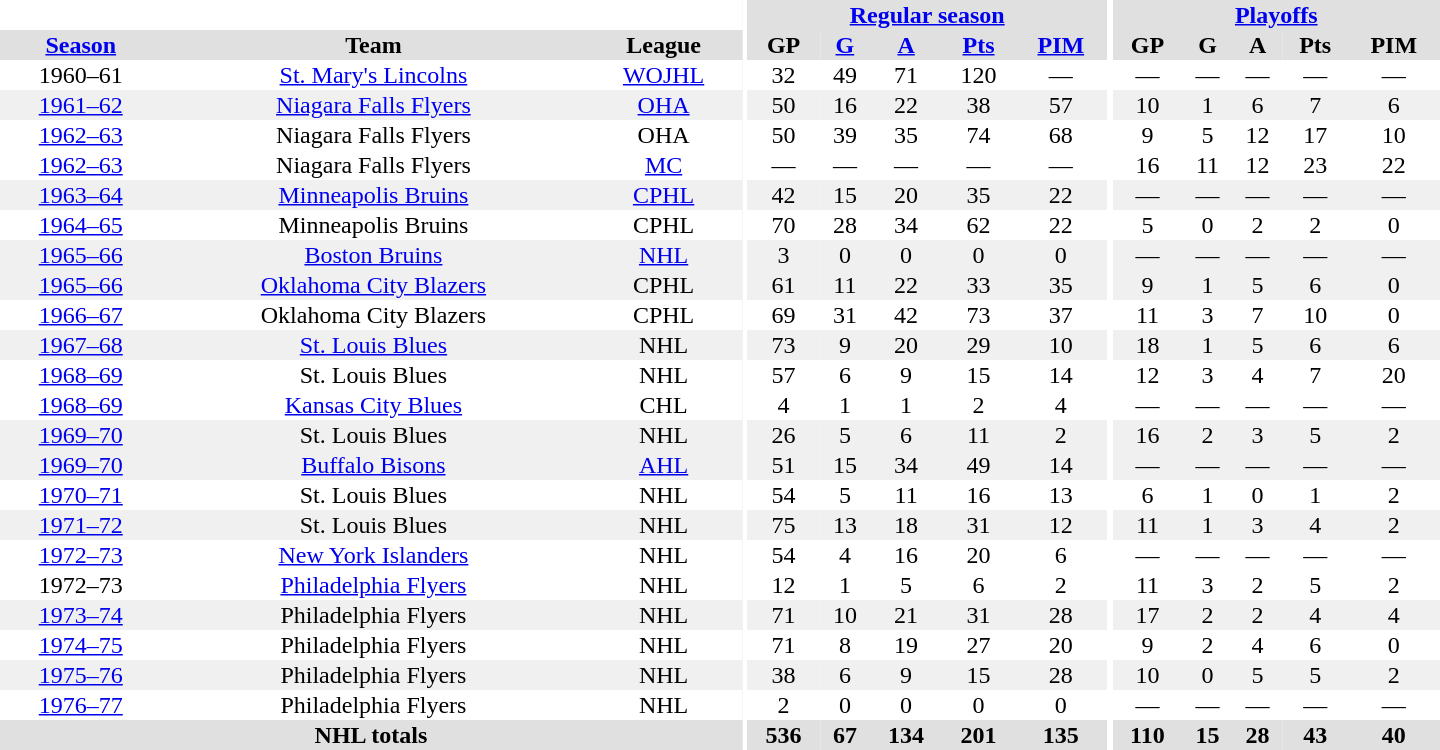<table border="0" cellpadding="1" cellspacing="0" style="text-align:center; width:60em">
<tr bgcolor="#e0e0e0">
<th colspan="3" bgcolor="#ffffff"></th>
<th rowspan="100" bgcolor="#ffffff"></th>
<th colspan="5"><a href='#'>Regular season</a></th>
<th rowspan="100" bgcolor="#ffffff"></th>
<th colspan="5"><a href='#'>Playoffs</a></th>
</tr>
<tr bgcolor="#e0e0e0">
<th><a href='#'>Season</a></th>
<th>Team</th>
<th>League</th>
<th>GP</th>
<th><a href='#'>G</a></th>
<th><a href='#'>A</a></th>
<th><a href='#'>Pts</a></th>
<th><a href='#'>PIM</a></th>
<th>GP</th>
<th>G</th>
<th>A</th>
<th>Pts</th>
<th>PIM</th>
</tr>
<tr>
<td>1960–61</td>
<td><a href='#'>St. Mary's Lincolns</a></td>
<td><a href='#'>WOJHL</a></td>
<td>32</td>
<td>49</td>
<td>71</td>
<td>120</td>
<td>—</td>
<td>—</td>
<td>—</td>
<td>—</td>
<td>—</td>
<td>—</td>
</tr>
<tr bgcolor="#f0f0f0">
<td><a href='#'>1961–62</a></td>
<td><a href='#'>Niagara Falls Flyers</a></td>
<td><a href='#'>OHA</a></td>
<td>50</td>
<td>16</td>
<td>22</td>
<td>38</td>
<td>57</td>
<td>10</td>
<td>1</td>
<td>6</td>
<td>7</td>
<td>6</td>
</tr>
<tr>
<td><a href='#'>1962–63</a></td>
<td>Niagara Falls Flyers</td>
<td>OHA</td>
<td>50</td>
<td>39</td>
<td>35</td>
<td>74</td>
<td>68</td>
<td>9</td>
<td>5</td>
<td>12</td>
<td>17</td>
<td>10</td>
</tr>
<tr>
<td><a href='#'>1962–63</a></td>
<td>Niagara Falls Flyers</td>
<td><a href='#'>MC</a></td>
<td>—</td>
<td>—</td>
<td>—</td>
<td>—</td>
<td>—</td>
<td>16</td>
<td>11</td>
<td>12</td>
<td>23</td>
<td>22</td>
</tr>
<tr bgcolor="#f0f0f0">
<td><a href='#'>1963–64</a></td>
<td><a href='#'>Minneapolis Bruins</a></td>
<td><a href='#'>CPHL</a></td>
<td>42</td>
<td>15</td>
<td>20</td>
<td>35</td>
<td>22</td>
<td>—</td>
<td>—</td>
<td>—</td>
<td>—</td>
<td>—</td>
</tr>
<tr>
<td><a href='#'>1964–65</a></td>
<td>Minneapolis Bruins</td>
<td>CPHL</td>
<td>70</td>
<td>28</td>
<td>34</td>
<td>62</td>
<td>22</td>
<td>5</td>
<td>0</td>
<td>2</td>
<td>2</td>
<td>0</td>
</tr>
<tr bgcolor="#f0f0f0">
<td><a href='#'>1965–66</a></td>
<td><a href='#'>Boston Bruins</a></td>
<td><a href='#'>NHL</a></td>
<td>3</td>
<td>0</td>
<td>0</td>
<td>0</td>
<td>0</td>
<td>—</td>
<td>—</td>
<td>—</td>
<td>—</td>
<td>—</td>
</tr>
<tr bgcolor="#f0f0f0">
<td><a href='#'>1965–66</a></td>
<td><a href='#'>Oklahoma City Blazers</a></td>
<td>CPHL</td>
<td>61</td>
<td>11</td>
<td>22</td>
<td>33</td>
<td>35</td>
<td>9</td>
<td>1</td>
<td>5</td>
<td>6</td>
<td>0</td>
</tr>
<tr>
<td><a href='#'>1966–67</a></td>
<td>Oklahoma City Blazers</td>
<td>CPHL</td>
<td>69</td>
<td>31</td>
<td>42</td>
<td>73</td>
<td>37</td>
<td>11</td>
<td>3</td>
<td>7</td>
<td>10</td>
<td>0</td>
</tr>
<tr bgcolor="#f0f0f0">
<td><a href='#'>1967–68</a></td>
<td><a href='#'>St. Louis Blues</a></td>
<td>NHL</td>
<td>73</td>
<td>9</td>
<td>20</td>
<td>29</td>
<td>10</td>
<td>18</td>
<td>1</td>
<td>5</td>
<td>6</td>
<td>6</td>
</tr>
<tr>
<td><a href='#'>1968–69</a></td>
<td>St. Louis Blues</td>
<td>NHL</td>
<td>57</td>
<td>6</td>
<td>9</td>
<td>15</td>
<td>14</td>
<td>12</td>
<td>3</td>
<td>4</td>
<td>7</td>
<td>20</td>
</tr>
<tr>
<td><a href='#'>1968–69</a></td>
<td><a href='#'>Kansas City Blues</a></td>
<td>CHL</td>
<td>4</td>
<td>1</td>
<td>1</td>
<td>2</td>
<td>4</td>
<td>—</td>
<td>—</td>
<td>—</td>
<td>—</td>
<td>—</td>
</tr>
<tr bgcolor="#f0f0f0">
<td><a href='#'>1969–70</a></td>
<td>St. Louis Blues</td>
<td>NHL</td>
<td>26</td>
<td>5</td>
<td>6</td>
<td>11</td>
<td>2</td>
<td>16</td>
<td>2</td>
<td>3</td>
<td>5</td>
<td>2</td>
</tr>
<tr bgcolor="#f0f0f0">
<td><a href='#'>1969–70</a></td>
<td><a href='#'>Buffalo Bisons</a></td>
<td><a href='#'>AHL</a></td>
<td>51</td>
<td>15</td>
<td>34</td>
<td>49</td>
<td>14</td>
<td>—</td>
<td>—</td>
<td>—</td>
<td>—</td>
<td>—</td>
</tr>
<tr>
<td><a href='#'>1970–71</a></td>
<td>St. Louis Blues</td>
<td>NHL</td>
<td>54</td>
<td>5</td>
<td>11</td>
<td>16</td>
<td>13</td>
<td>6</td>
<td>1</td>
<td>0</td>
<td>1</td>
<td>2</td>
</tr>
<tr bgcolor="#f0f0f0">
<td><a href='#'>1971–72</a></td>
<td>St. Louis Blues</td>
<td>NHL</td>
<td>75</td>
<td>13</td>
<td>18</td>
<td>31</td>
<td>12</td>
<td>11</td>
<td>1</td>
<td>3</td>
<td>4</td>
<td>2</td>
</tr>
<tr>
<td><a href='#'>1972–73</a></td>
<td><a href='#'>New York Islanders</a></td>
<td>NHL</td>
<td>54</td>
<td>4</td>
<td>16</td>
<td>20</td>
<td>6</td>
<td>—</td>
<td>—</td>
<td>—</td>
<td>—</td>
<td>—</td>
</tr>
<tr>
<td>1972–73</td>
<td><a href='#'>Philadelphia Flyers</a></td>
<td>NHL</td>
<td>12</td>
<td>1</td>
<td>5</td>
<td>6</td>
<td>2</td>
<td>11</td>
<td>3</td>
<td>2</td>
<td>5</td>
<td>2</td>
</tr>
<tr bgcolor="#f0f0f0">
<td><a href='#'>1973–74</a></td>
<td>Philadelphia Flyers</td>
<td>NHL</td>
<td>71</td>
<td>10</td>
<td>21</td>
<td>31</td>
<td>28</td>
<td>17</td>
<td>2</td>
<td>2</td>
<td>4</td>
<td>4</td>
</tr>
<tr>
<td><a href='#'>1974–75</a></td>
<td>Philadelphia Flyers</td>
<td>NHL</td>
<td>71</td>
<td>8</td>
<td>19</td>
<td>27</td>
<td>20</td>
<td>9</td>
<td>2</td>
<td>4</td>
<td>6</td>
<td>0</td>
</tr>
<tr bgcolor="#f0f0f0">
<td><a href='#'>1975–76</a></td>
<td>Philadelphia Flyers</td>
<td>NHL</td>
<td>38</td>
<td>6</td>
<td>9</td>
<td>15</td>
<td>28</td>
<td>10</td>
<td>0</td>
<td>5</td>
<td>5</td>
<td>2</td>
</tr>
<tr>
<td><a href='#'>1976–77</a></td>
<td>Philadelphia Flyers</td>
<td>NHL</td>
<td>2</td>
<td>0</td>
<td>0</td>
<td>0</td>
<td>0</td>
<td>—</td>
<td>—</td>
<td>—</td>
<td>—</td>
<td>—</td>
</tr>
<tr bgcolor="#e0e0e0">
<th colspan="3">NHL totals</th>
<th>536</th>
<th>67</th>
<th>134</th>
<th>201</th>
<th>135</th>
<th>110</th>
<th>15</th>
<th>28</th>
<th>43</th>
<th>40</th>
</tr>
</table>
